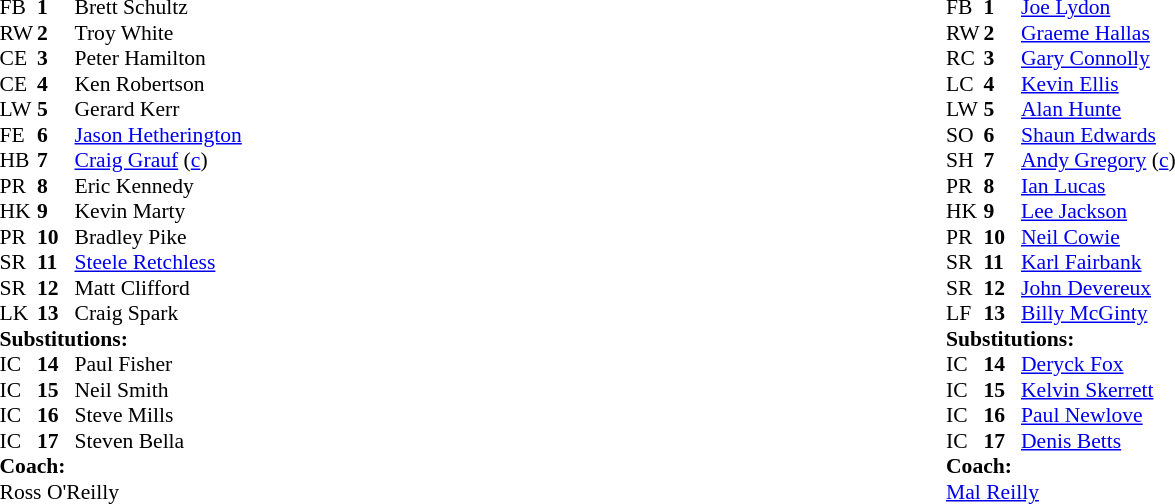<table width="100%">
<tr>
<td valign="top" width="50%"><br><table style="font-size: 90%" cellspacing="0" cellpadding="0">
<tr>
<th width="25"></th>
<th width="25"></th>
</tr>
<tr>
<td>FB</td>
<td><strong>1</strong></td>
<td>Brett Schultz</td>
</tr>
<tr>
<td>RW</td>
<td><strong>2</strong></td>
<td>Troy White</td>
</tr>
<tr>
<td>CE</td>
<td><strong>3</strong></td>
<td>Peter Hamilton</td>
</tr>
<tr>
<td>CE</td>
<td><strong>4</strong></td>
<td>Ken Robertson</td>
</tr>
<tr>
<td>LW</td>
<td><strong>5</strong></td>
<td>Gerard Kerr</td>
</tr>
<tr>
<td>FE</td>
<td><strong>6</strong></td>
<td><a href='#'>Jason Hetherington</a></td>
</tr>
<tr>
<td>HB</td>
<td><strong>7</strong></td>
<td><a href='#'>Craig Grauf</a> (<a href='#'>c</a>)</td>
</tr>
<tr>
<td>PR</td>
<td><strong>8</strong></td>
<td>Eric Kennedy</td>
</tr>
<tr>
<td>HK</td>
<td><strong>9</strong></td>
<td>Kevin Marty</td>
</tr>
<tr>
<td>PR</td>
<td><strong>10</strong></td>
<td>Bradley Pike</td>
</tr>
<tr>
<td>SR</td>
<td><strong>11</strong></td>
<td><a href='#'>Steele Retchless</a></td>
</tr>
<tr>
<td>SR</td>
<td><strong>12</strong></td>
<td>Matt Clifford</td>
</tr>
<tr>
<td>LK</td>
<td><strong>13</strong></td>
<td>Craig Spark</td>
</tr>
<tr>
<td colspan=3><strong>Substitutions:</strong></td>
</tr>
<tr>
<td>IC</td>
<td><strong>14</strong></td>
<td>Paul Fisher</td>
</tr>
<tr>
<td>IC</td>
<td><strong>15</strong></td>
<td>Neil Smith</td>
</tr>
<tr>
<td>IC</td>
<td><strong>16</strong></td>
<td>Steve Mills</td>
</tr>
<tr>
<td>IC</td>
<td><strong>17</strong></td>
<td>Steven Bella</td>
</tr>
<tr>
<td colspan=3><strong>Coach:</strong></td>
</tr>
<tr>
<td colspan="4">Ross O'Reilly</td>
</tr>
</table>
</td>
<td valign="top" width="50%"><br><table style="font-size: 90%" cellspacing="0" cellpadding="0">
<tr>
<th width="25"></th>
<th width="25"></th>
</tr>
<tr>
<td>FB</td>
<td><strong>1</strong></td>
<td><a href='#'>Joe Lydon</a></td>
</tr>
<tr>
<td>RW</td>
<td><strong>2</strong></td>
<td><a href='#'>Graeme Hallas</a></td>
</tr>
<tr>
<td>RC</td>
<td><strong>3</strong></td>
<td><a href='#'>Gary Connolly</a></td>
</tr>
<tr>
<td>LC</td>
<td><strong>4</strong></td>
<td><a href='#'>Kevin Ellis</a></td>
</tr>
<tr>
<td>LW</td>
<td><strong>5</strong></td>
<td><a href='#'>Alan Hunte</a></td>
</tr>
<tr>
<td>SO</td>
<td><strong>6</strong></td>
<td><a href='#'>Shaun Edwards</a></td>
</tr>
<tr>
<td>SH</td>
<td><strong>7</strong></td>
<td><a href='#'>Andy Gregory</a> (<a href='#'>c</a>)</td>
</tr>
<tr>
<td>PR</td>
<td><strong>8</strong></td>
<td><a href='#'>Ian Lucas</a></td>
</tr>
<tr>
<td>HK</td>
<td><strong>9</strong></td>
<td><a href='#'>Lee Jackson</a></td>
</tr>
<tr>
<td>PR</td>
<td><strong>10</strong></td>
<td><a href='#'>Neil Cowie</a></td>
</tr>
<tr>
<td>SR</td>
<td><strong>11</strong></td>
<td><a href='#'>Karl Fairbank</a></td>
</tr>
<tr>
<td>SR</td>
<td><strong>12</strong></td>
<td><a href='#'>John Devereux</a></td>
</tr>
<tr>
<td>LF</td>
<td><strong>13</strong></td>
<td><a href='#'>Billy McGinty</a></td>
</tr>
<tr>
<td colspan=3><strong>Substitutions:</strong></td>
</tr>
<tr>
<td>IC</td>
<td><strong>14</strong></td>
<td><a href='#'>Deryck Fox</a></td>
</tr>
<tr>
<td>IC</td>
<td><strong>15</strong></td>
<td><a href='#'>Kelvin Skerrett</a></td>
</tr>
<tr>
<td>IC</td>
<td><strong>16</strong></td>
<td><a href='#'>Paul Newlove</a></td>
</tr>
<tr>
<td>IC</td>
<td><strong>17</strong></td>
<td><a href='#'>Denis Betts</a></td>
</tr>
<tr>
<td colspan=3><strong>Coach:</strong></td>
</tr>
<tr>
<td colspan="4"> <a href='#'>Mal Reilly</a></td>
</tr>
</table>
</td>
</tr>
</table>
